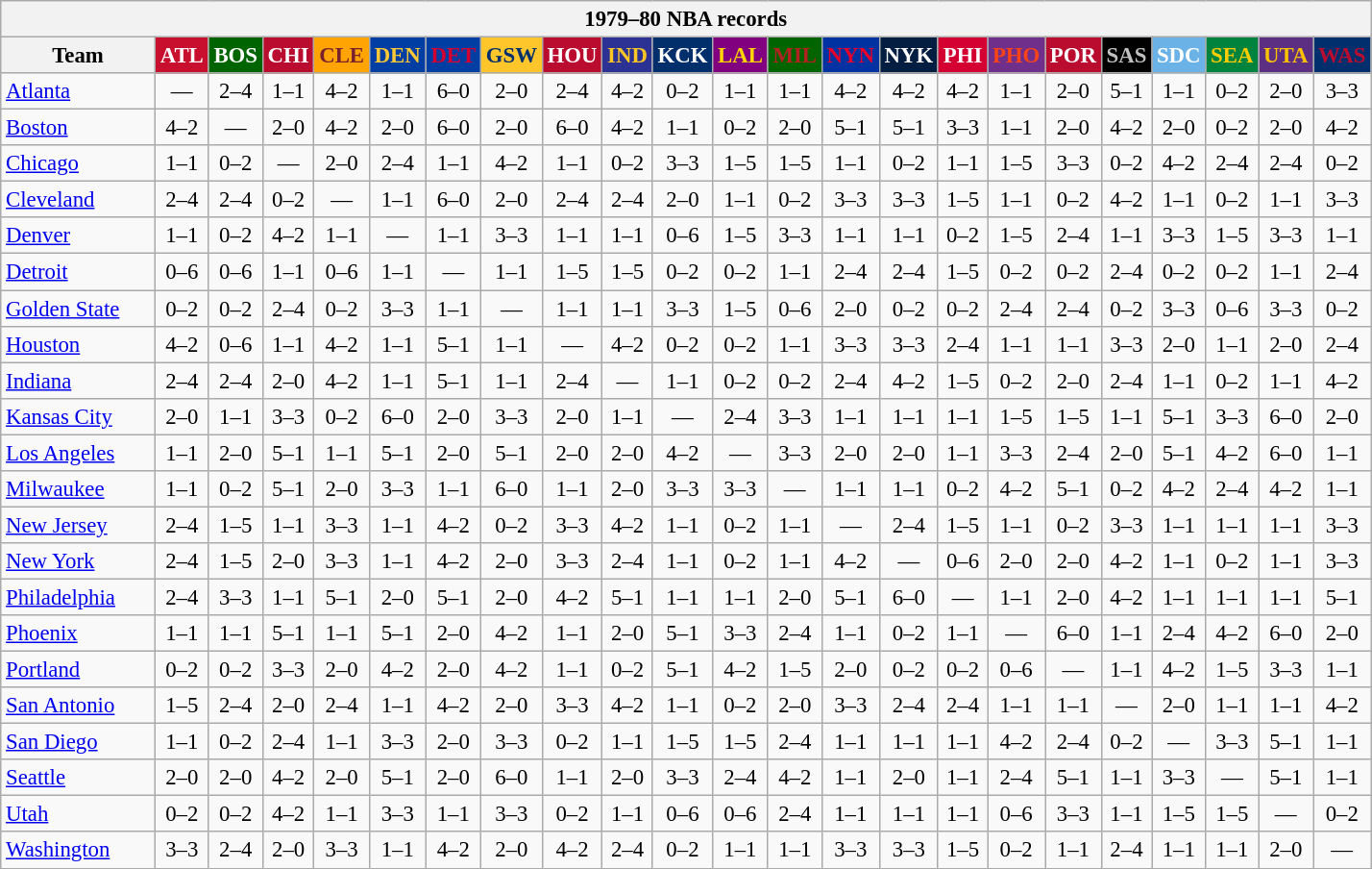<table class="wikitable" style="font-size:95%; text-align:center;">
<tr>
<th colspan=23>1979–80 NBA records</th>
</tr>
<tr>
<th width=100>Team</th>
<th style="background:#C90F2E;color:#FFFFFF;width=35">ATL</th>
<th style="background:#006400;color:#FFFFFF;width=35">BOS</th>
<th style="background:#BA0C2F;color:#FFFFFF;width=35">CHI</th>
<th style="background:#FFA402;color:#77222F;width=35">CLE</th>
<th style="background:#003EA4;color:#FDC835;width=35">DEN</th>
<th style="background:#003EA4;color:#D50032;width=35">DET</th>
<th style="background:#FFC62C;color:#012F6B;width=35">GSW</th>
<th style="background:#BA0C2F;color:#FFFFFF;width=35">HOU</th>
<th style="background:#2C3294;color:#FCC624;width=35">IND</th>
<th style="background:#012F6B;color:#FFFFFF;width=35">KCK</th>
<th style="background:#800080;color:#FFD700;width=35">LAL</th>
<th style="background:#006400;color:#B22222;width=35">MIL</th>
<th style="background:#0032A1;color:#E5002B;width=35">NYN</th>
<th style="background:#031E41;color:#FFFFFF;width=35">NYK</th>
<th style="background:#D40032;color:#FFFFFF;width=35">PHI</th>
<th style="background:#702F8B;color:#FA4417;width=35">PHO</th>
<th style="background:#BA0C2F;color:#FFFFFF;width=35">POR</th>
<th style="background:#000000;color:#C0C0C0;width=35">SAS</th>
<th style="background:#6BB3E6;color:#FFFFFF;width=35">SDC</th>
<th style="background:#00843D;color:#FFCD01;width=35">SEA</th>
<th style="background:#5C2F83;color:#FCC200;width=35">UTA</th>
<th style="background:#012F6D;color:#BA0C2F;width=35">WAS</th>
</tr>
<tr>
<td style="text-align:left;"><a href='#'>Atlanta</a></td>
<td>—</td>
<td>2–4</td>
<td>1–1</td>
<td>4–2</td>
<td>1–1</td>
<td>6–0</td>
<td>2–0</td>
<td>2–4</td>
<td>4–2</td>
<td>0–2</td>
<td>1–1</td>
<td>1–1</td>
<td>4–2</td>
<td>4–2</td>
<td>4–2</td>
<td>1–1</td>
<td>2–0</td>
<td>5–1</td>
<td>1–1</td>
<td>0–2</td>
<td>2–0</td>
<td>3–3</td>
</tr>
<tr>
<td style="text-align:left;"><a href='#'>Boston</a></td>
<td>4–2</td>
<td>—</td>
<td>2–0</td>
<td>4–2</td>
<td>2–0</td>
<td>6–0</td>
<td>2–0</td>
<td>6–0</td>
<td>4–2</td>
<td>1–1</td>
<td>0–2</td>
<td>2–0</td>
<td>5–1</td>
<td>5–1</td>
<td>3–3</td>
<td>1–1</td>
<td>2–0</td>
<td>4–2</td>
<td>2–0</td>
<td>0–2</td>
<td>2–0</td>
<td>4–2</td>
</tr>
<tr>
<td style="text-align:left;"><a href='#'>Chicago</a></td>
<td>1–1</td>
<td>0–2</td>
<td>—</td>
<td>2–0</td>
<td>2–4</td>
<td>1–1</td>
<td>4–2</td>
<td>1–1</td>
<td>0–2</td>
<td>3–3</td>
<td>1–5</td>
<td>1–5</td>
<td>1–1</td>
<td>0–2</td>
<td>1–1</td>
<td>1–5</td>
<td>3–3</td>
<td>0–2</td>
<td>4–2</td>
<td>2–4</td>
<td>2–4</td>
<td>0–2</td>
</tr>
<tr>
<td style="text-align:left;"><a href='#'>Cleveland</a></td>
<td>2–4</td>
<td>2–4</td>
<td>0–2</td>
<td>—</td>
<td>1–1</td>
<td>6–0</td>
<td>2–0</td>
<td>2–4</td>
<td>2–4</td>
<td>2–0</td>
<td>1–1</td>
<td>0–2</td>
<td>3–3</td>
<td>3–3</td>
<td>1–5</td>
<td>1–1</td>
<td>0–2</td>
<td>4–2</td>
<td>1–1</td>
<td>0–2</td>
<td>1–1</td>
<td>3–3</td>
</tr>
<tr>
<td style="text-align:left;"><a href='#'>Denver</a></td>
<td>1–1</td>
<td>0–2</td>
<td>4–2</td>
<td>1–1</td>
<td>—</td>
<td>1–1</td>
<td>3–3</td>
<td>1–1</td>
<td>1–1</td>
<td>0–6</td>
<td>1–5</td>
<td>3–3</td>
<td>1–1</td>
<td>1–1</td>
<td>0–2</td>
<td>1–5</td>
<td>2–4</td>
<td>1–1</td>
<td>3–3</td>
<td>1–5</td>
<td>3–3</td>
<td>1–1</td>
</tr>
<tr>
<td style="text-align:left;"><a href='#'>Detroit</a></td>
<td>0–6</td>
<td>0–6</td>
<td>1–1</td>
<td>0–6</td>
<td>1–1</td>
<td>—</td>
<td>1–1</td>
<td>1–5</td>
<td>1–5</td>
<td>0–2</td>
<td>0–2</td>
<td>1–1</td>
<td>2–4</td>
<td>2–4</td>
<td>1–5</td>
<td>0–2</td>
<td>0–2</td>
<td>2–4</td>
<td>0–2</td>
<td>0–2</td>
<td>1–1</td>
<td>2–4</td>
</tr>
<tr>
<td style="text-align:left;"><a href='#'>Golden State</a></td>
<td>0–2</td>
<td>0–2</td>
<td>2–4</td>
<td>0–2</td>
<td>3–3</td>
<td>1–1</td>
<td>—</td>
<td>1–1</td>
<td>1–1</td>
<td>3–3</td>
<td>1–5</td>
<td>0–6</td>
<td>2–0</td>
<td>0–2</td>
<td>0–2</td>
<td>2–4</td>
<td>2–4</td>
<td>0–2</td>
<td>3–3</td>
<td>0–6</td>
<td>3–3</td>
<td>0–2</td>
</tr>
<tr>
<td style="text-align:left;"><a href='#'>Houston</a></td>
<td>4–2</td>
<td>0–6</td>
<td>1–1</td>
<td>4–2</td>
<td>1–1</td>
<td>5–1</td>
<td>1–1</td>
<td>—</td>
<td>4–2</td>
<td>0–2</td>
<td>0–2</td>
<td>1–1</td>
<td>3–3</td>
<td>3–3</td>
<td>2–4</td>
<td>1–1</td>
<td>1–1</td>
<td>3–3</td>
<td>2–0</td>
<td>1–1</td>
<td>2–0</td>
<td>2–4</td>
</tr>
<tr>
<td style="text-align:left;"><a href='#'>Indiana</a></td>
<td>2–4</td>
<td>2–4</td>
<td>2–0</td>
<td>4–2</td>
<td>1–1</td>
<td>5–1</td>
<td>1–1</td>
<td>2–4</td>
<td>—</td>
<td>1–1</td>
<td>0–2</td>
<td>0–2</td>
<td>2–4</td>
<td>4–2</td>
<td>1–5</td>
<td>0–2</td>
<td>2–0</td>
<td>2–4</td>
<td>1–1</td>
<td>0–2</td>
<td>1–1</td>
<td>4–2</td>
</tr>
<tr>
<td style="text-align:left;"><a href='#'>Kansas City</a></td>
<td>2–0</td>
<td>1–1</td>
<td>3–3</td>
<td>0–2</td>
<td>6–0</td>
<td>2–0</td>
<td>3–3</td>
<td>2–0</td>
<td>1–1</td>
<td>—</td>
<td>2–4</td>
<td>3–3</td>
<td>1–1</td>
<td>1–1</td>
<td>1–1</td>
<td>1–5</td>
<td>1–5</td>
<td>1–1</td>
<td>5–1</td>
<td>3–3</td>
<td>6–0</td>
<td>2–0</td>
</tr>
<tr>
<td style="text-align:left;"><a href='#'>Los Angeles</a></td>
<td>1–1</td>
<td>2–0</td>
<td>5–1</td>
<td>1–1</td>
<td>5–1</td>
<td>2–0</td>
<td>5–1</td>
<td>2–0</td>
<td>2–0</td>
<td>4–2</td>
<td>—</td>
<td>3–3</td>
<td>2–0</td>
<td>2–0</td>
<td>1–1</td>
<td>3–3</td>
<td>2–4</td>
<td>2–0</td>
<td>5–1</td>
<td>4–2</td>
<td>6–0</td>
<td>1–1</td>
</tr>
<tr>
<td style="text-align:left;"><a href='#'>Milwaukee</a></td>
<td>1–1</td>
<td>0–2</td>
<td>5–1</td>
<td>2–0</td>
<td>3–3</td>
<td>1–1</td>
<td>6–0</td>
<td>1–1</td>
<td>2–0</td>
<td>3–3</td>
<td>3–3</td>
<td>—</td>
<td>1–1</td>
<td>1–1</td>
<td>0–2</td>
<td>4–2</td>
<td>5–1</td>
<td>0–2</td>
<td>4–2</td>
<td>2–4</td>
<td>4–2</td>
<td>1–1</td>
</tr>
<tr>
<td style="text-align:left;"><a href='#'>New Jersey</a></td>
<td>2–4</td>
<td>1–5</td>
<td>1–1</td>
<td>3–3</td>
<td>1–1</td>
<td>4–2</td>
<td>0–2</td>
<td>3–3</td>
<td>4–2</td>
<td>1–1</td>
<td>0–2</td>
<td>1–1</td>
<td>—</td>
<td>2–4</td>
<td>1–5</td>
<td>1–1</td>
<td>0–2</td>
<td>3–3</td>
<td>1–1</td>
<td>1–1</td>
<td>1–1</td>
<td>3–3</td>
</tr>
<tr>
<td style="text-align:left;"><a href='#'>New York</a></td>
<td>2–4</td>
<td>1–5</td>
<td>2–0</td>
<td>3–3</td>
<td>1–1</td>
<td>4–2</td>
<td>2–0</td>
<td>3–3</td>
<td>2–4</td>
<td>1–1</td>
<td>0–2</td>
<td>1–1</td>
<td>4–2</td>
<td>—</td>
<td>0–6</td>
<td>2–0</td>
<td>2–0</td>
<td>4–2</td>
<td>1–1</td>
<td>0–2</td>
<td>1–1</td>
<td>3–3</td>
</tr>
<tr>
<td style="text-align:left;"><a href='#'>Philadelphia</a></td>
<td>2–4</td>
<td>3–3</td>
<td>1–1</td>
<td>5–1</td>
<td>2–0</td>
<td>5–1</td>
<td>2–0</td>
<td>4–2</td>
<td>5–1</td>
<td>1–1</td>
<td>1–1</td>
<td>2–0</td>
<td>5–1</td>
<td>6–0</td>
<td>—</td>
<td>1–1</td>
<td>2–0</td>
<td>4–2</td>
<td>1–1</td>
<td>1–1</td>
<td>1–1</td>
<td>5–1</td>
</tr>
<tr>
<td style="text-align:left;"><a href='#'>Phoenix</a></td>
<td>1–1</td>
<td>1–1</td>
<td>5–1</td>
<td>1–1</td>
<td>5–1</td>
<td>2–0</td>
<td>4–2</td>
<td>1–1</td>
<td>2–0</td>
<td>5–1</td>
<td>3–3</td>
<td>2–4</td>
<td>1–1</td>
<td>0–2</td>
<td>1–1</td>
<td>—</td>
<td>6–0</td>
<td>1–1</td>
<td>2–4</td>
<td>4–2</td>
<td>6–0</td>
<td>2–0</td>
</tr>
<tr>
<td style="text-align:left;"><a href='#'>Portland</a></td>
<td>0–2</td>
<td>0–2</td>
<td>3–3</td>
<td>2–0</td>
<td>4–2</td>
<td>2–0</td>
<td>4–2</td>
<td>1–1</td>
<td>0–2</td>
<td>5–1</td>
<td>4–2</td>
<td>1–5</td>
<td>2–0</td>
<td>0–2</td>
<td>0–2</td>
<td>0–6</td>
<td>—</td>
<td>1–1</td>
<td>4–2</td>
<td>1–5</td>
<td>3–3</td>
<td>1–1</td>
</tr>
<tr>
<td style="text-align:left;"><a href='#'>San Antonio</a></td>
<td>1–5</td>
<td>2–4</td>
<td>2–0</td>
<td>2–4</td>
<td>1–1</td>
<td>4–2</td>
<td>2–0</td>
<td>3–3</td>
<td>4–2</td>
<td>1–1</td>
<td>0–2</td>
<td>2–0</td>
<td>3–3</td>
<td>2–4</td>
<td>2–4</td>
<td>1–1</td>
<td>1–1</td>
<td>—</td>
<td>2–0</td>
<td>1–1</td>
<td>1–1</td>
<td>4–2</td>
</tr>
<tr>
<td style="text-align:left;"><a href='#'>San Diego</a></td>
<td>1–1</td>
<td>0–2</td>
<td>2–4</td>
<td>1–1</td>
<td>3–3</td>
<td>2–0</td>
<td>3–3</td>
<td>0–2</td>
<td>1–1</td>
<td>1–5</td>
<td>1–5</td>
<td>2–4</td>
<td>1–1</td>
<td>1–1</td>
<td>1–1</td>
<td>4–2</td>
<td>2–4</td>
<td>0–2</td>
<td>—</td>
<td>3–3</td>
<td>5–1</td>
<td>1–1</td>
</tr>
<tr>
<td style="text-align:left;"><a href='#'>Seattle</a></td>
<td>2–0</td>
<td>2–0</td>
<td>4–2</td>
<td>2–0</td>
<td>5–1</td>
<td>2–0</td>
<td>6–0</td>
<td>1–1</td>
<td>2–0</td>
<td>3–3</td>
<td>2–4</td>
<td>4–2</td>
<td>1–1</td>
<td>2–0</td>
<td>1–1</td>
<td>2–4</td>
<td>5–1</td>
<td>1–1</td>
<td>3–3</td>
<td>—</td>
<td>5–1</td>
<td>1–1</td>
</tr>
<tr>
<td style="text-align:left;"><a href='#'>Utah</a></td>
<td>0–2</td>
<td>0–2</td>
<td>4–2</td>
<td>1–1</td>
<td>3–3</td>
<td>1–1</td>
<td>3–3</td>
<td>0–2</td>
<td>1–1</td>
<td>0–6</td>
<td>0–6</td>
<td>2–4</td>
<td>1–1</td>
<td>1–1</td>
<td>1–1</td>
<td>0–6</td>
<td>3–3</td>
<td>1–1</td>
<td>1–5</td>
<td>1–5</td>
<td>—</td>
<td>0–2</td>
</tr>
<tr>
<td style="text-align:left;"><a href='#'>Washington</a></td>
<td>3–3</td>
<td>2–4</td>
<td>2–0</td>
<td>3–3</td>
<td>1–1</td>
<td>4–2</td>
<td>2–0</td>
<td>4–2</td>
<td>2–4</td>
<td>0–2</td>
<td>1–1</td>
<td>1–1</td>
<td>3–3</td>
<td>3–3</td>
<td>1–5</td>
<td>0–2</td>
<td>1–1</td>
<td>2–4</td>
<td>1–1</td>
<td>1–1</td>
<td>2–0</td>
<td>—</td>
</tr>
</table>
